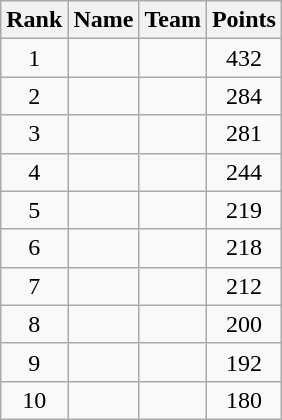<table class="wikitable sortable">
<tr>
<th>Rank</th>
<th>Name</th>
<th>Team</th>
<th>Points</th>
</tr>
<tr>
<td align=center>1</td>
<td></td>
<td></td>
<td align=center>432</td>
</tr>
<tr>
<td align=center>2</td>
<td></td>
<td></td>
<td align=center>284</td>
</tr>
<tr>
<td align=center>3</td>
<td></td>
<td></td>
<td align=center>281</td>
</tr>
<tr>
<td align=center>4</td>
<td></td>
<td></td>
<td align=center>244</td>
</tr>
<tr>
<td align=center>5</td>
<td></td>
<td></td>
<td align=center>219</td>
</tr>
<tr>
<td align=center>6</td>
<td></td>
<td></td>
<td align=center>218</td>
</tr>
<tr>
<td align=center>7</td>
<td></td>
<td></td>
<td align=center>212</td>
</tr>
<tr>
<td align=center>8</td>
<td></td>
<td></td>
<td align=center>200</td>
</tr>
<tr>
<td align=center>9</td>
<td></td>
<td></td>
<td align=center>192</td>
</tr>
<tr>
<td align=center>10</td>
<td></td>
<td></td>
<td align=center>180</td>
</tr>
</table>
